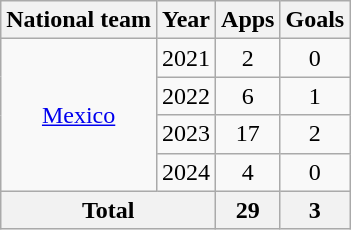<table class="wikitable" style="text-align: center;">
<tr>
<th>National team</th>
<th>Year</th>
<th>Apps</th>
<th>Goals</th>
</tr>
<tr>
<td rowspan="4" valign="center"><a href='#'>Mexico</a></td>
<td>2021</td>
<td>2</td>
<td>0</td>
</tr>
<tr>
<td>2022</td>
<td>6</td>
<td>1</td>
</tr>
<tr>
<td>2023</td>
<td>17</td>
<td>2</td>
</tr>
<tr>
<td>2024</td>
<td>4</td>
<td>0</td>
</tr>
<tr>
<th colspan="2">Total</th>
<th>29</th>
<th>3</th>
</tr>
</table>
